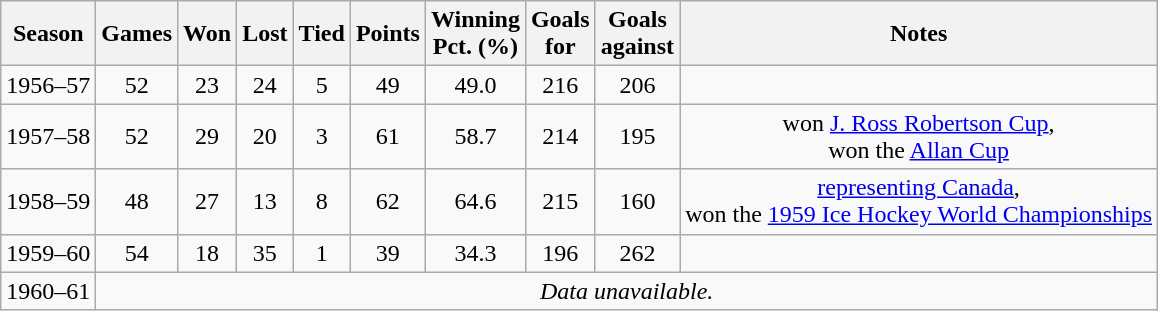<table class="wikitable" style="text-align:center">
<tr>
<th>Season</th>
<th>Games</th>
<th>Won</th>
<th>Lost</th>
<th>Tied</th>
<th>Points</th>
<th>Winning<br>Pct. (%)</th>
<th>Goals<br>for</th>
<th>Goals<br>against</th>
<th>Notes</th>
</tr>
<tr>
<td>1956–57</td>
<td>52</td>
<td>23</td>
<td>24</td>
<td>5</td>
<td>49</td>
<td>49.0</td>
<td>216</td>
<td>206</td>
<td></td>
</tr>
<tr>
<td>1957–58</td>
<td>52</td>
<td>29</td>
<td>20</td>
<td>3</td>
<td>61</td>
<td>58.7</td>
<td>214</td>
<td>195</td>
<td>won <a href='#'>J. Ross Robertson Cup</a>,<br>won the <a href='#'>Allan Cup</a></td>
</tr>
<tr>
<td>1958–59</td>
<td>48</td>
<td>27</td>
<td>13</td>
<td>8</td>
<td>62</td>
<td>64.6</td>
<td>215</td>
<td>160</td>
<td><a href='#'>representing Canada</a>,<br>won the <a href='#'>1959 Ice Hockey World Championships</a></td>
</tr>
<tr>
<td>1959–60</td>
<td>54</td>
<td>18</td>
<td>35</td>
<td>1</td>
<td>39</td>
<td>34.3</td>
<td>196</td>
<td>262</td>
<td></td>
</tr>
<tr>
<td>1960–61</td>
<td colspan="9"><em>Data unavailable.</em></td>
</tr>
</table>
